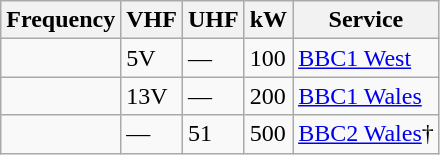<table class="wikitable sortable">
<tr>
<th>Frequency</th>
<th>VHF</th>
<th>UHF</th>
<th>kW</th>
<th>Service</th>
</tr>
<tr>
<td></td>
<td>5V</td>
<td>—</td>
<td>100</td>
<td><a href='#'>BBC1 West</a></td>
</tr>
<tr>
<td></td>
<td>13V</td>
<td>—</td>
<td>200</td>
<td><a href='#'>BBC1 Wales</a></td>
</tr>
<tr>
<td></td>
<td>—</td>
<td>51</td>
<td>500</td>
<td><a href='#'>BBC2 Wales</a>†</td>
</tr>
</table>
